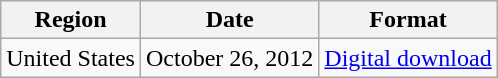<table class="wikitable">
<tr>
<th>Region</th>
<th>Date</th>
<th>Format</th>
</tr>
<tr>
<td>United States</td>
<td>October 26, 2012</td>
<td><a href='#'>Digital download</a></td>
</tr>
</table>
